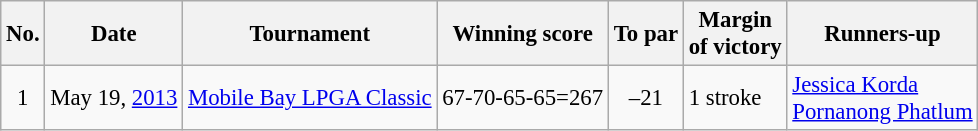<table class="wikitable" style="font-size:95%;">
<tr>
<th>No.</th>
<th>Date</th>
<th>Tournament</th>
<th>Winning score</th>
<th>To par</th>
<th>Margin<br>of victory</th>
<th>Runners-up</th>
</tr>
<tr>
<td align=center>1</td>
<td align=right>May 19, <a href='#'>2013</a></td>
<td><a href='#'>Mobile Bay LPGA Classic</a></td>
<td align=right>67-70-65-65=267</td>
<td align=center>–21</td>
<td>1 stroke</td>
<td> <a href='#'>Jessica Korda</a><br> <a href='#'>Pornanong Phatlum</a></td>
</tr>
</table>
